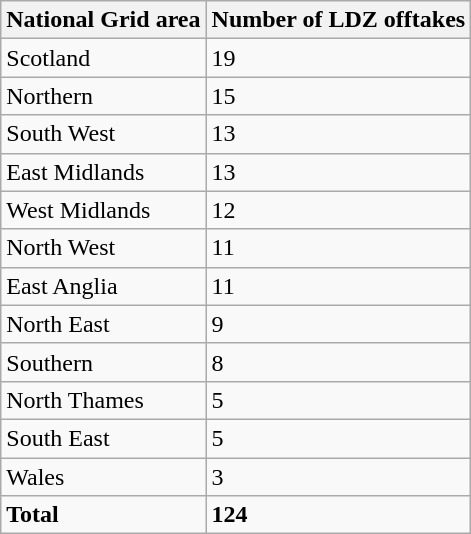<table class="wikitable">
<tr>
<th>National Grid area</th>
<th>Number of LDZ offtakes</th>
</tr>
<tr>
<td>Scotland</td>
<td>19</td>
</tr>
<tr>
<td>Northern</td>
<td>15</td>
</tr>
<tr>
<td>South West</td>
<td>13</td>
</tr>
<tr>
<td>East Midlands</td>
<td>13</td>
</tr>
<tr>
<td>West Midlands</td>
<td>12</td>
</tr>
<tr>
<td>North West</td>
<td>11</td>
</tr>
<tr>
<td>East Anglia</td>
<td>11</td>
</tr>
<tr>
<td>North East</td>
<td>9</td>
</tr>
<tr>
<td>Southern</td>
<td>8</td>
</tr>
<tr>
<td>North Thames</td>
<td>5</td>
</tr>
<tr>
<td>South East</td>
<td>5</td>
</tr>
<tr>
<td>Wales</td>
<td>3</td>
</tr>
<tr>
<td><strong>Total</strong></td>
<td><strong>124</strong></td>
</tr>
</table>
